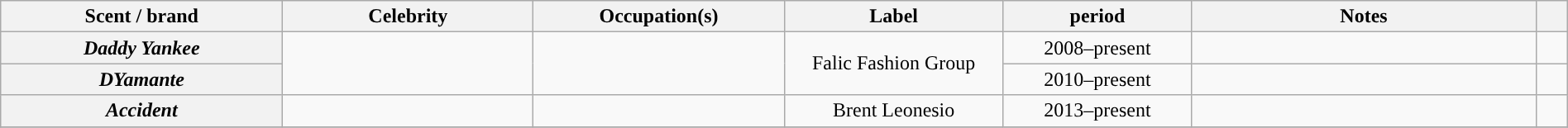<table class="wikitable sortable plainrowheaders" font-size:95%; style="text-align:center;" width="100%;">
<tr>
<th scope="col" width="18%">Scent / brand</th>
<th scope="col" width:"16%">Celebrity</th>
<th scope="col" width="16%">Occupation(s)</th>
<th scope="col" width="14%">Label</th>
<th scope="col" width="12%"> period</th>
<th scope="col" width="22%;" class="unsortable">Notes</th>
<th scope="col" width="2%;" class="unsortable"></th>
</tr>
<tr>
<th scope="row"><em>Daddy Yankee</em></th>
<td rowspan="2"></td>
<td rowspan="2"></td>
<td rowspan="2">Falic Fashion Group</td>
<td>2008–present</td>
<td></td>
<td></td>
</tr>
<tr>
<th scope="row"><em>DYamante</em></th>
<td>2010–present</td>
<td></td>
<td></td>
</tr>
<tr>
<th scope="row"><em>Accident</em></th>
<td></td>
<td></td>
<td>Brent Leonesio</td>
<td>2013–present</td>
<td></td>
<td></td>
</tr>
<tr>
</tr>
</table>
